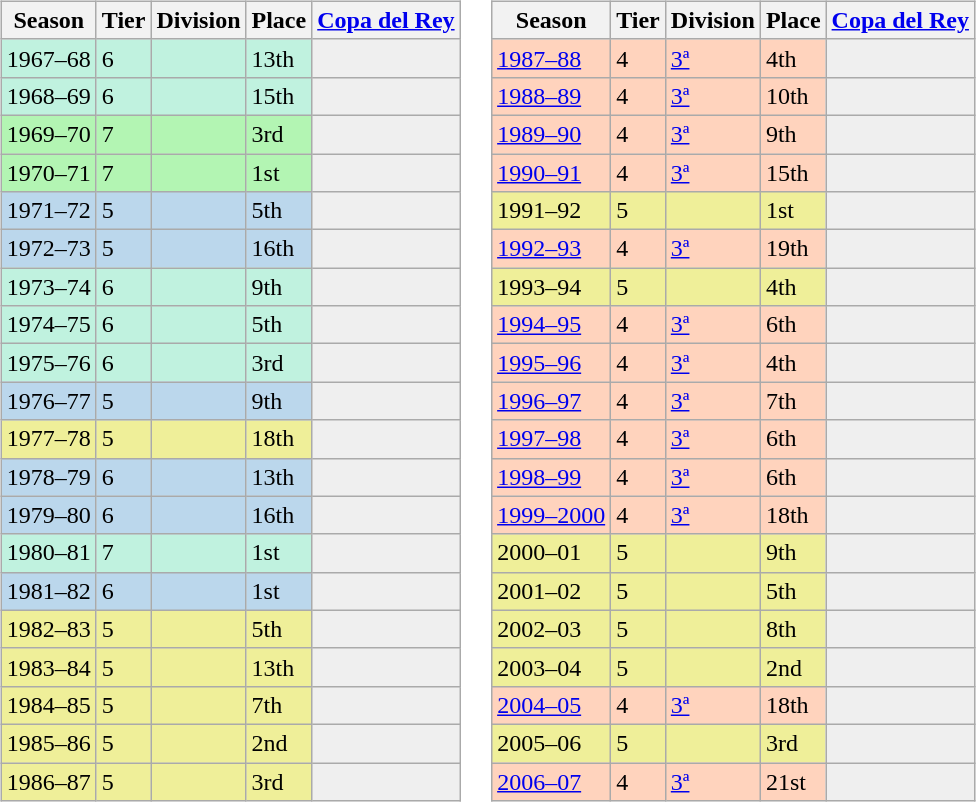<table>
<tr>
<td valign="top" width=0%><br><table class="wikitable">
<tr style="background:#f0f6fa;">
<th>Season</th>
<th>Tier</th>
<th>Division</th>
<th>Place</th>
<th><a href='#'>Copa del Rey</a></th>
</tr>
<tr>
<td style="background:#C0F2DF;">1967–68</td>
<td style="background:#C0F2DF;">6</td>
<td style="background:#C0F2DF;"></td>
<td style="background:#C0F2DF;">13th</td>
<th style="background:#efefef;"></th>
</tr>
<tr>
<td style="background:#C0F2DF;">1968–69</td>
<td style="background:#C0F2DF;">6</td>
<td style="background:#C0F2DF;"></td>
<td style="background:#C0F2DF;">15th</td>
<th style="background:#efefef;"></th>
</tr>
<tr>
<td style="background:#B3F5B3;">1969–70</td>
<td style="background:#B3F5B3;">7</td>
<td style="background:#B3F5B3;"></td>
<td style="background:#B3F5B3;">3rd</td>
<th style="background:#efefef;"></th>
</tr>
<tr>
<td style="background:#B3F5B3;">1970–71</td>
<td style="background:#B3F5B3;">7</td>
<td style="background:#B3F5B3;"></td>
<td style="background:#B3F5B3;">1st</td>
<th style="background:#efefef;"></th>
</tr>
<tr>
<td style="background:#BBD7EC;">1971–72</td>
<td style="background:#BBD7EC;">5</td>
<td style="background:#BBD7EC;"></td>
<td style="background:#BBD7EC;">5th</td>
<th style="background:#efefef;"></th>
</tr>
<tr>
<td style="background:#BBD7EC;">1972–73</td>
<td style="background:#BBD7EC;">5</td>
<td style="background:#BBD7EC;"></td>
<td style="background:#BBD7EC;">16th</td>
<th style="background:#efefef;"></th>
</tr>
<tr>
<td style="background:#C0F2DF;">1973–74</td>
<td style="background:#C0F2DF;">6</td>
<td style="background:#C0F2DF;"></td>
<td style="background:#C0F2DF;">9th</td>
<th style="background:#efefef;"></th>
</tr>
<tr>
<td style="background:#C0F2DF;">1974–75</td>
<td style="background:#C0F2DF;">6</td>
<td style="background:#C0F2DF;"></td>
<td style="background:#C0F2DF;">5th</td>
<th style="background:#efefef;"></th>
</tr>
<tr>
<td style="background:#C0F2DF;">1975–76</td>
<td style="background:#C0F2DF;">6</td>
<td style="background:#C0F2DF;"></td>
<td style="background:#C0F2DF;">3rd</td>
<th style="background:#efefef;"></th>
</tr>
<tr>
<td style="background:#BBD7EC;">1976–77</td>
<td style="background:#BBD7EC;">5</td>
<td style="background:#BBD7EC;"></td>
<td style="background:#BBD7EC;">9th</td>
<th style="background:#efefef;"></th>
</tr>
<tr>
<td style="background:#EFEF99;">1977–78</td>
<td style="background:#EFEF99;">5</td>
<td style="background:#EFEF99;"></td>
<td style="background:#EFEF99;">18th</td>
<th style="background:#efefef;"></th>
</tr>
<tr>
<td style="background:#BBD7EC;">1978–79</td>
<td style="background:#BBD7EC;">6</td>
<td style="background:#BBD7EC;"></td>
<td style="background:#BBD7EC;">13th</td>
<th style="background:#efefef;"></th>
</tr>
<tr>
<td style="background:#BBD7EC;">1979–80</td>
<td style="background:#BBD7EC;">6</td>
<td style="background:#BBD7EC;"></td>
<td style="background:#BBD7EC;">16th</td>
<th style="background:#efefef;"></th>
</tr>
<tr>
<td style="background:#C0F2DF;">1980–81</td>
<td style="background:#C0F2DF;">7</td>
<td style="background:#C0F2DF;"></td>
<td style="background:#C0F2DF;">1st</td>
<th style="background:#efefef;"></th>
</tr>
<tr>
<td style="background:#BBD7EC;">1981–82</td>
<td style="background:#BBD7EC;">6</td>
<td style="background:#BBD7EC;"></td>
<td style="background:#BBD7EC;">1st</td>
<th style="background:#efefef;"></th>
</tr>
<tr>
<td style="background:#EFEF99;">1982–83</td>
<td style="background:#EFEF99;">5</td>
<td style="background:#EFEF99;"></td>
<td style="background:#EFEF99;">5th</td>
<th style="background:#efefef;"></th>
</tr>
<tr>
<td style="background:#EFEF99;">1983–84</td>
<td style="background:#EFEF99;">5</td>
<td style="background:#EFEF99;"></td>
<td style="background:#EFEF99;">13th</td>
<th style="background:#efefef;"></th>
</tr>
<tr>
<td style="background:#EFEF99;">1984–85</td>
<td style="background:#EFEF99;">5</td>
<td style="background:#EFEF99;"></td>
<td style="background:#EFEF99;">7th</td>
<th style="background:#efefef;"></th>
</tr>
<tr>
<td style="background:#EFEF99;">1985–86</td>
<td style="background:#EFEF99;">5</td>
<td style="background:#EFEF99;"></td>
<td style="background:#EFEF99;">2nd</td>
<th style="background:#efefef;"></th>
</tr>
<tr>
<td style="background:#EFEF99;">1986–87</td>
<td style="background:#EFEF99;">5</td>
<td style="background:#EFEF99;"></td>
<td style="background:#EFEF99;">3rd</td>
<th style="background:#efefef;"></th>
</tr>
</table>
</td>
<td valign="top" width=0%><br><table class="wikitable">
<tr style="background:#f0f6fa;">
<th>Season</th>
<th>Tier</th>
<th>Division</th>
<th>Place</th>
<th><a href='#'>Copa del Rey</a></th>
</tr>
<tr>
<td style="background:#FFD3BD;"><a href='#'>1987–88</a></td>
<td style="background:#FFD3BD;">4</td>
<td style="background:#FFD3BD;"><a href='#'>3ª</a></td>
<td style="background:#FFD3BD;">4th</td>
<td style="background:#efefef;"></td>
</tr>
<tr>
<td style="background:#FFD3BD;"><a href='#'>1988–89</a></td>
<td style="background:#FFD3BD;">4</td>
<td style="background:#FFD3BD;"><a href='#'>3ª</a></td>
<td style="background:#FFD3BD;">10th</td>
<td style="background:#efefef;"></td>
</tr>
<tr>
<td style="background:#FFD3BD;"><a href='#'>1989–90</a></td>
<td style="background:#FFD3BD;">4</td>
<td style="background:#FFD3BD;"><a href='#'>3ª</a></td>
<td style="background:#FFD3BD;">9th</td>
<th style="background:#efefef;"></th>
</tr>
<tr>
<td style="background:#FFD3BD;"><a href='#'>1990–91</a></td>
<td style="background:#FFD3BD;">4</td>
<td style="background:#FFD3BD;"><a href='#'>3ª</a></td>
<td style="background:#FFD3BD;">15th</td>
<th style="background:#efefef;"></th>
</tr>
<tr>
<td style="background:#EFEF99;">1991–92</td>
<td style="background:#EFEF99;">5</td>
<td style="background:#EFEF99;"></td>
<td style="background:#EFEF99;">1st</td>
<th style="background:#efefef;"></th>
</tr>
<tr>
<td style="background:#FFD3BD;"><a href='#'>1992–93</a></td>
<td style="background:#FFD3BD;">4</td>
<td style="background:#FFD3BD;"><a href='#'>3ª</a></td>
<td style="background:#FFD3BD;">19th</td>
<th style="background:#efefef;"></th>
</tr>
<tr>
<td style="background:#EFEF99;">1993–94</td>
<td style="background:#EFEF99;">5</td>
<td style="background:#EFEF99;"></td>
<td style="background:#EFEF99;">4th</td>
<th style="background:#efefef;"></th>
</tr>
<tr>
<td style="background:#FFD3BD;"><a href='#'>1994–95</a></td>
<td style="background:#FFD3BD;">4</td>
<td style="background:#FFD3BD;"><a href='#'>3ª</a></td>
<td style="background:#FFD3BD;">6th</td>
<th style="background:#efefef;"></th>
</tr>
<tr>
<td style="background:#FFD3BD;"><a href='#'>1995–96</a></td>
<td style="background:#FFD3BD;">4</td>
<td style="background:#FFD3BD;"><a href='#'>3ª</a></td>
<td style="background:#FFD3BD;">4th</td>
<td style="background:#efefef;"></td>
</tr>
<tr>
<td style="background:#FFD3BD;"><a href='#'>1996–97</a></td>
<td style="background:#FFD3BD;">4</td>
<td style="background:#FFD3BD;"><a href='#'>3ª</a></td>
<td style="background:#FFD3BD;">7th</td>
<th style="background:#efefef;"></th>
</tr>
<tr>
<td style="background:#FFD3BD;"><a href='#'>1997–98</a></td>
<td style="background:#FFD3BD;">4</td>
<td style="background:#FFD3BD;"><a href='#'>3ª</a></td>
<td style="background:#FFD3BD;">6th</td>
<th style="background:#efefef;"></th>
</tr>
<tr>
<td style="background:#FFD3BD;"><a href='#'>1998–99</a></td>
<td style="background:#FFD3BD;">4</td>
<td style="background:#FFD3BD;"><a href='#'>3ª</a></td>
<td style="background:#FFD3BD;">6th</td>
<th style="background:#efefef;"></th>
</tr>
<tr>
<td style="background:#FFD3BD;"><a href='#'>1999–2000</a></td>
<td style="background:#FFD3BD;">4</td>
<td style="background:#FFD3BD;"><a href='#'>3ª</a></td>
<td style="background:#FFD3BD;">18th</td>
<td style="background:#efefef;"></td>
</tr>
<tr>
<td style="background:#EFEF99;">2000–01</td>
<td style="background:#EFEF99;">5</td>
<td style="background:#EFEF99;"></td>
<td style="background:#EFEF99;">9th</td>
<th style="background:#efefef;"></th>
</tr>
<tr>
<td style="background:#EFEF99;">2001–02</td>
<td style="background:#EFEF99;">5</td>
<td style="background:#EFEF99;"></td>
<td style="background:#EFEF99;">5th</td>
<th style="background:#efefef;"></th>
</tr>
<tr>
<td style="background:#EFEF99;">2002–03</td>
<td style="background:#EFEF99;">5</td>
<td style="background:#EFEF99;"></td>
<td style="background:#EFEF99;">8th</td>
<th style="background:#efefef;"></th>
</tr>
<tr>
<td style="background:#EFEF99;">2003–04</td>
<td style="background:#EFEF99;">5</td>
<td style="background:#EFEF99;"></td>
<td style="background:#EFEF99;">2nd</td>
<th style="background:#efefef;"></th>
</tr>
<tr>
<td style="background:#FFD3BD;"><a href='#'>2004–05</a></td>
<td style="background:#FFD3BD;">4</td>
<td style="background:#FFD3BD;"><a href='#'>3ª</a></td>
<td style="background:#FFD3BD;">18th</td>
<td style="background:#efefef;"></td>
</tr>
<tr>
<td style="background:#EFEF99;">2005–06</td>
<td style="background:#EFEF99;">5</td>
<td style="background:#EFEF99;"></td>
<td style="background:#EFEF99;">3rd</td>
<th style="background:#efefef;"></th>
</tr>
<tr>
<td style="background:#FFD3BD;"><a href='#'>2006–07</a></td>
<td style="background:#FFD3BD;">4</td>
<td style="background:#FFD3BD;"><a href='#'>3ª</a></td>
<td style="background:#FFD3BD;">21st</td>
<td style="background:#efefef;"></td>
</tr>
</table>
</td>
</tr>
</table>
